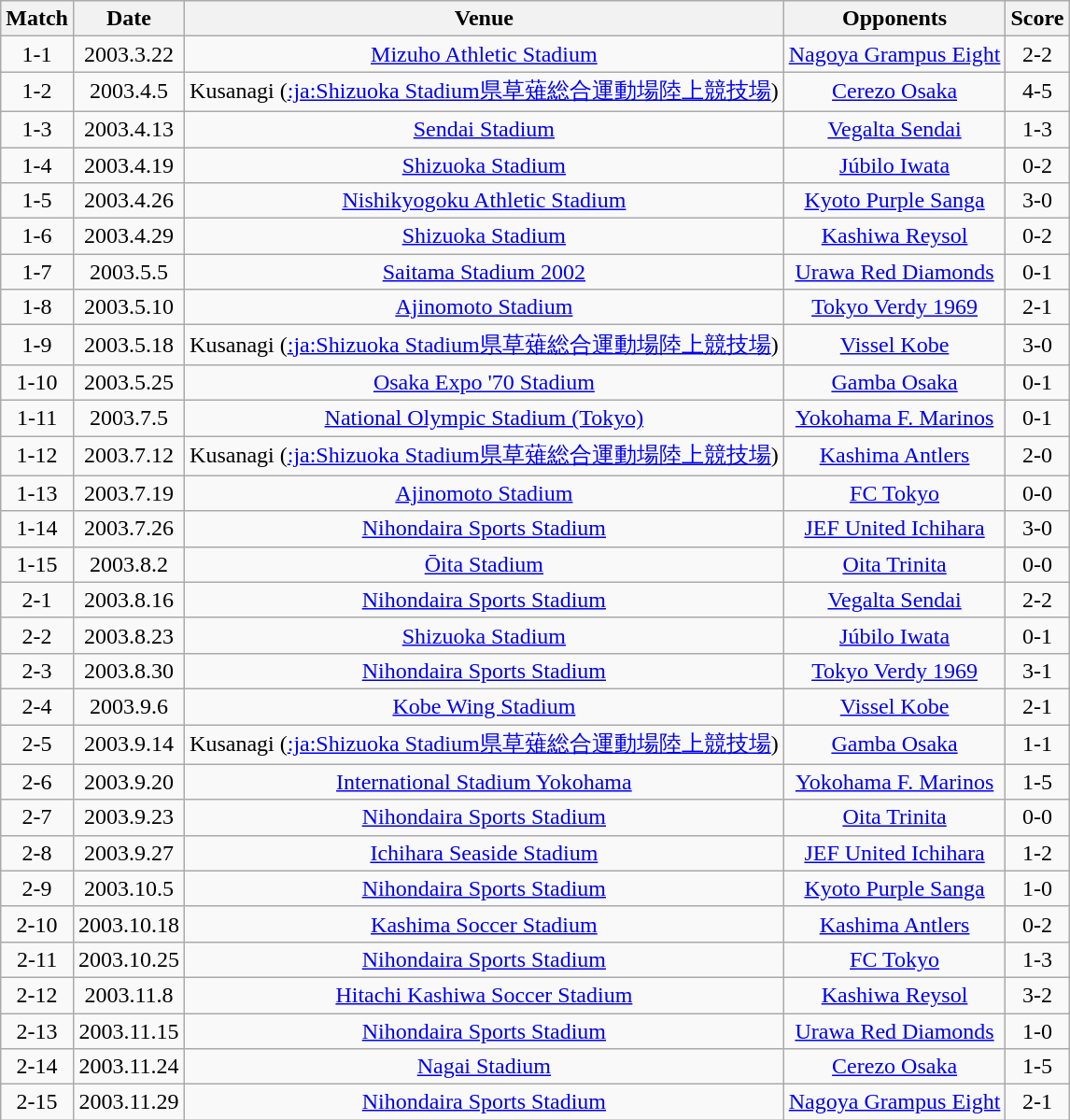<table class="wikitable" style="text-align:center;">
<tr>
<th>Match</th>
<th>Date</th>
<th>Venue</th>
<th>Opponents</th>
<th>Score</th>
</tr>
<tr>
<td>1-1</td>
<td>2003.3.22</td>
<td><a href='#'>Mizuho Athletic Stadium</a></td>
<td><a href='#'>Nagoya Grampus Eight</a></td>
<td>2-2</td>
</tr>
<tr>
<td>1-2</td>
<td>2003.4.5</td>
<td>Kusanagi (<a href='#'>:ja:Shizuoka Stadium県草薙総合運動場陸上競技場</a>)</td>
<td><a href='#'>Cerezo Osaka</a></td>
<td>4-5</td>
</tr>
<tr>
<td>1-3</td>
<td>2003.4.13</td>
<td><a href='#'>Sendai Stadium</a></td>
<td><a href='#'>Vegalta Sendai</a></td>
<td>1-3</td>
</tr>
<tr>
<td>1-4</td>
<td>2003.4.19</td>
<td><a href='#'>Shizuoka Stadium</a></td>
<td><a href='#'>Júbilo Iwata</a></td>
<td>0-2</td>
</tr>
<tr>
<td>1-5</td>
<td>2003.4.26</td>
<td><a href='#'>Nishikyogoku Athletic Stadium</a></td>
<td><a href='#'>Kyoto Purple Sanga</a></td>
<td>3-0</td>
</tr>
<tr>
<td>1-6</td>
<td>2003.4.29</td>
<td><a href='#'>Shizuoka Stadium</a></td>
<td><a href='#'>Kashiwa Reysol</a></td>
<td>0-2</td>
</tr>
<tr>
<td>1-7</td>
<td>2003.5.5</td>
<td><a href='#'>Saitama Stadium 2002</a></td>
<td><a href='#'>Urawa Red Diamonds</a></td>
<td>0-1</td>
</tr>
<tr>
<td>1-8</td>
<td>2003.5.10</td>
<td><a href='#'>Ajinomoto Stadium</a></td>
<td><a href='#'>Tokyo Verdy 1969</a></td>
<td>2-1</td>
</tr>
<tr>
<td>1-9</td>
<td>2003.5.18</td>
<td>Kusanagi (<a href='#'>:ja:Shizuoka Stadium県草薙総合運動場陸上競技場</a>)</td>
<td><a href='#'>Vissel Kobe</a></td>
<td>3-0</td>
</tr>
<tr>
<td>1-10</td>
<td>2003.5.25</td>
<td><a href='#'>Osaka Expo '70 Stadium</a></td>
<td><a href='#'>Gamba Osaka</a></td>
<td>0-1</td>
</tr>
<tr>
<td>1-11</td>
<td>2003.7.5</td>
<td><a href='#'>National Olympic Stadium (Tokyo)</a></td>
<td><a href='#'>Yokohama F. Marinos</a></td>
<td>0-1</td>
</tr>
<tr>
<td>1-12</td>
<td>2003.7.12</td>
<td>Kusanagi (<a href='#'>:ja:Shizuoka Stadium県草薙総合運動場陸上競技場</a>)</td>
<td><a href='#'>Kashima Antlers</a></td>
<td>2-0</td>
</tr>
<tr>
<td>1-13</td>
<td>2003.7.19</td>
<td><a href='#'>Ajinomoto Stadium</a></td>
<td><a href='#'>FC Tokyo</a></td>
<td>0-0</td>
</tr>
<tr>
<td>1-14</td>
<td>2003.7.26</td>
<td><a href='#'>Nihondaira Sports Stadium</a></td>
<td><a href='#'>JEF United Ichihara</a></td>
<td>3-0</td>
</tr>
<tr>
<td>1-15</td>
<td>2003.8.2</td>
<td><a href='#'>Ōita Stadium</a></td>
<td><a href='#'>Oita Trinita</a></td>
<td>0-0</td>
</tr>
<tr>
<td>2-1</td>
<td>2003.8.16</td>
<td><a href='#'>Nihondaira Sports Stadium</a></td>
<td><a href='#'>Vegalta Sendai</a></td>
<td>2-2</td>
</tr>
<tr>
<td>2-2</td>
<td>2003.8.23</td>
<td><a href='#'>Shizuoka Stadium</a></td>
<td><a href='#'>Júbilo Iwata</a></td>
<td>0-1</td>
</tr>
<tr>
<td>2-3</td>
<td>2003.8.30</td>
<td><a href='#'>Nihondaira Sports Stadium</a></td>
<td><a href='#'>Tokyo Verdy 1969</a></td>
<td>3-1</td>
</tr>
<tr>
<td>2-4</td>
<td>2003.9.6</td>
<td><a href='#'>Kobe Wing Stadium</a></td>
<td><a href='#'>Vissel Kobe</a></td>
<td>2-1</td>
</tr>
<tr>
<td>2-5</td>
<td>2003.9.14</td>
<td>Kusanagi (<a href='#'>:ja:Shizuoka Stadium県草薙総合運動場陸上競技場</a>)</td>
<td><a href='#'>Gamba Osaka</a></td>
<td>1-1</td>
</tr>
<tr>
<td>2-6</td>
<td>2003.9.20</td>
<td><a href='#'>International Stadium Yokohama</a></td>
<td><a href='#'>Yokohama F. Marinos</a></td>
<td>1-5</td>
</tr>
<tr>
<td>2-7</td>
<td>2003.9.23</td>
<td><a href='#'>Nihondaira Sports Stadium</a></td>
<td><a href='#'>Oita Trinita</a></td>
<td>0-0</td>
</tr>
<tr>
<td>2-8</td>
<td>2003.9.27</td>
<td><a href='#'>Ichihara Seaside Stadium</a></td>
<td><a href='#'>JEF United Ichihara</a></td>
<td>1-2</td>
</tr>
<tr>
<td>2-9</td>
<td>2003.10.5</td>
<td><a href='#'>Nihondaira Sports Stadium</a></td>
<td><a href='#'>Kyoto Purple Sanga</a></td>
<td>1-0</td>
</tr>
<tr>
<td>2-10</td>
<td>2003.10.18</td>
<td><a href='#'>Kashima Soccer Stadium</a></td>
<td><a href='#'>Kashima Antlers</a></td>
<td>0-2</td>
</tr>
<tr>
<td>2-11</td>
<td>2003.10.25</td>
<td><a href='#'>Nihondaira Sports Stadium</a></td>
<td><a href='#'>FC Tokyo</a></td>
<td>1-3</td>
</tr>
<tr>
<td>2-12</td>
<td>2003.11.8</td>
<td><a href='#'>Hitachi Kashiwa Soccer Stadium</a></td>
<td><a href='#'>Kashiwa Reysol</a></td>
<td>3-2</td>
</tr>
<tr>
<td>2-13</td>
<td>2003.11.15</td>
<td><a href='#'>Nihondaira Sports Stadium</a></td>
<td><a href='#'>Urawa Red Diamonds</a></td>
<td>1-0</td>
</tr>
<tr>
<td>2-14</td>
<td>2003.11.24</td>
<td><a href='#'>Nagai Stadium</a></td>
<td><a href='#'>Cerezo Osaka</a></td>
<td>1-5</td>
</tr>
<tr>
<td>2-15</td>
<td>2003.11.29</td>
<td><a href='#'>Nihondaira Sports Stadium</a></td>
<td><a href='#'>Nagoya Grampus Eight</a></td>
<td>2-1</td>
</tr>
</table>
